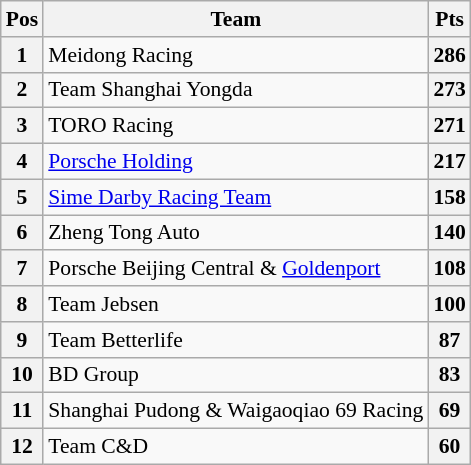<table class="wikitable" style="font-size: 90%; text-align:center">
<tr valign="top">
<th valign="middle">Pos</th>
<th valign="middle">Team</th>
<th valign="middle">Pts</th>
</tr>
<tr>
<th>1</th>
<td align=left> Meidong Racing</td>
<th>286</th>
</tr>
<tr>
<th>2</th>
<td align=left> Team Shanghai Yongda</td>
<th>273</th>
</tr>
<tr>
<th>3</th>
<td align=left> TORO Racing</td>
<th>271</th>
</tr>
<tr>
<th>4</th>
<td align=left> <a href='#'>Porsche Holding</a></td>
<th>217</th>
</tr>
<tr>
<th>5</th>
<td align=left> <a href='#'>Sime Darby Racing Team</a></td>
<th>158</th>
</tr>
<tr>
<th>6</th>
<td align=left> Zheng Tong Auto</td>
<th>140</th>
</tr>
<tr>
<th>7</th>
<td align=left> Porsche Beijing Central & <a href='#'>Goldenport</a></td>
<th>108</th>
</tr>
<tr>
<th>8</th>
<td align=left> Team Jebsen</td>
<th>100</th>
</tr>
<tr>
<th>9</th>
<td align=left> Team Betterlife</td>
<th>87</th>
</tr>
<tr>
<th>10</th>
<td align=left> BD Group</td>
<th>83</th>
</tr>
<tr>
<th>11</th>
<td align=left> Shanghai Pudong & Waigaoqiao 69 Racing</td>
<th>69</th>
</tr>
<tr>
<th>12</th>
<td align=left> Team C&D</td>
<th>60</th>
</tr>
</table>
